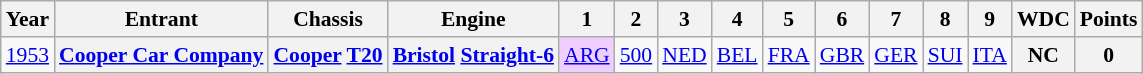<table class="wikitable" style="text-align:center; font-size:90%">
<tr>
<th>Year</th>
<th>Entrant</th>
<th>Chassis</th>
<th>Engine</th>
<th>1</th>
<th>2</th>
<th>3</th>
<th>4</th>
<th>5</th>
<th>6</th>
<th>7</th>
<th>8</th>
<th>9</th>
<th>WDC</th>
<th>Points</th>
</tr>
<tr>
<td><a href='#'>1953</a></td>
<th><a href='#'>Cooper Car Company</a></th>
<th><a href='#'>Cooper</a> <a href='#'>T20</a></th>
<th><a href='#'>Bristol</a> <a href='#'>Straight-6</a></th>
<td style="background:#EFCFFF;"><a href='#'>ARG</a><br></td>
<td><a href='#'>500</a></td>
<td><a href='#'>NED</a></td>
<td><a href='#'>BEL</a></td>
<td><a href='#'>FRA</a></td>
<td><a href='#'>GBR</a></td>
<td><a href='#'>GER</a></td>
<td><a href='#'>SUI</a></td>
<td><a href='#'>ITA</a></td>
<th>NC</th>
<th>0</th>
</tr>
</table>
